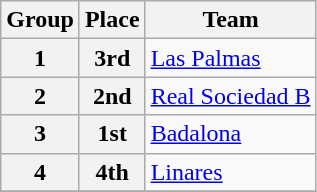<table class="wikitable">
<tr>
<th>Group</th>
<th>Place</th>
<th>Team</th>
</tr>
<tr>
<th>1</th>
<th>3rd</th>
<td><a href='#'>Las Palmas</a></td>
</tr>
<tr>
<th>2</th>
<th>2nd</th>
<td><a href='#'>Real Sociedad B</a></td>
</tr>
<tr>
<th>3</th>
<th>1st</th>
<td><a href='#'>Badalona</a></td>
</tr>
<tr>
<th>4</th>
<th>4th</th>
<td><a href='#'>Linares</a></td>
</tr>
<tr>
</tr>
</table>
